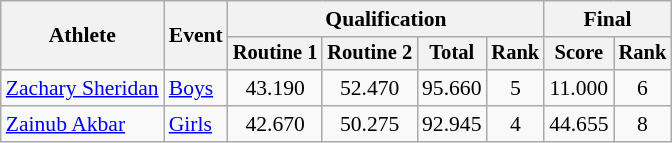<table class="wikitable" style="font-size:90%">
<tr>
<th rowspan="2">Athlete</th>
<th rowspan="2">Event</th>
<th colspan="4">Qualification</th>
<th colspan="2">Final</th>
</tr>
<tr style="font-size:95%">
<th>Routine 1</th>
<th>Routine 2</th>
<th>Total</th>
<th>Rank</th>
<th>Score</th>
<th>Rank</th>
</tr>
<tr align=center>
<td align=left><a href='#'>Zachary Sheridan</a></td>
<td align=left><a href='#'>Boys</a></td>
<td>43.190</td>
<td>52.470</td>
<td>95.660</td>
<td>5</td>
<td>11.000</td>
<td>6</td>
</tr>
<tr align=center>
<td align=left><a href='#'>Zainub Akbar</a></td>
<td align=left><a href='#'>Girls</a></td>
<td>42.670</td>
<td>50.275</td>
<td>92.945</td>
<td>4</td>
<td>44.655</td>
<td>8</td>
</tr>
</table>
